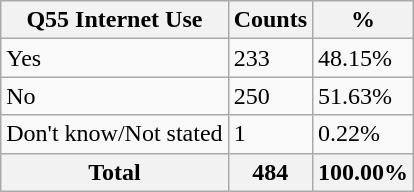<table class="wikitable sortable">
<tr>
<th>Q55 Internet Use</th>
<th>Counts</th>
<th>%</th>
</tr>
<tr>
<td>Yes</td>
<td>233</td>
<td>48.15%</td>
</tr>
<tr>
<td>No</td>
<td>250</td>
<td>51.63%</td>
</tr>
<tr>
<td>Don't know/Not stated</td>
<td>1</td>
<td>0.22%</td>
</tr>
<tr>
<th>Total</th>
<th>484</th>
<th>100.00%</th>
</tr>
</table>
